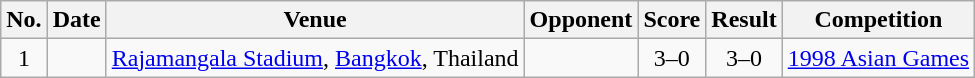<table class="wikitable sortable">
<tr>
<th scope="col">No.</th>
<th scope="col">Date</th>
<th scope="col">Venue</th>
<th scope="col">Opponent</th>
<th scope="col">Score</th>
<th scope="col">Result</th>
<th scope="col">Competition</th>
</tr>
<tr>
<td align="center">1</td>
<td></td>
<td><a href='#'>Rajamangala Stadium</a>, <a href='#'>Bangkok</a>, Thailand</td>
<td></td>
<td align="center">3–0</td>
<td align="center">3–0</td>
<td><a href='#'>1998 Asian Games</a></td>
</tr>
</table>
